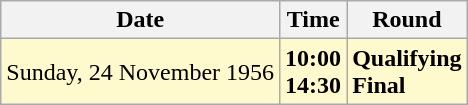<table class="wikitable">
<tr>
<th>Date</th>
<th>Time</th>
<th>Round</th>
</tr>
<tr style=background:lemonchiffon>
<td>Sunday, 24 November 1956</td>
<td><strong>10:00</strong><br><strong>14:30</strong></td>
<td><strong>Qualifying</strong><br><strong>Final</strong></td>
</tr>
</table>
